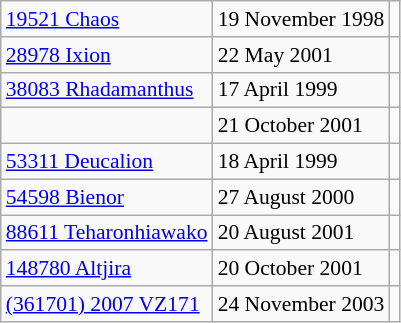<table class="wikitable floatright" style="font-size: 0.9em;">
<tr>
<td><a href='#'>19521 Chaos</a></td>
<td>19 November 1998</td>
<td></td>
</tr>
<tr>
<td><a href='#'>28978 Ixion</a></td>
<td>22 May 2001</td>
<td></td>
</tr>
<tr>
<td><a href='#'>38083 Rhadamanthus</a></td>
<td>17 April 1999</td>
<td></td>
</tr>
<tr>
<td></td>
<td>21 October 2001</td>
<td></td>
</tr>
<tr>
<td><a href='#'>53311 Deucalion</a></td>
<td>18 April 1999</td>
<td></td>
</tr>
<tr>
<td><a href='#'>54598 Bienor</a></td>
<td>27 August 2000</td>
<td></td>
</tr>
<tr>
<td><a href='#'>88611 Teharonhiawako</a></td>
<td>20 August 2001</td>
<td></td>
</tr>
<tr>
<td><a href='#'>148780 Altjira</a></td>
<td>20 October 2001</td>
<td></td>
</tr>
<tr>
<td><a href='#'>(361701) 2007 VZ171</a></td>
<td>24 November 2003</td>
<td></td>
</tr>
</table>
